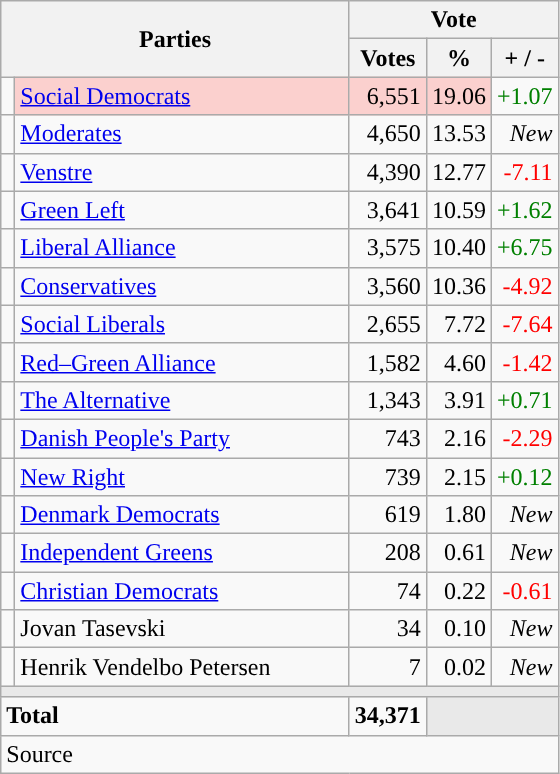<table class="wikitable" style="text-align:right;">
<tr>
<th style="text-align:centre;" rowspan="2" colspan="2" width="225">Parties</th>
<th colspan="3">Vote</th>
</tr>
<tr>
<th width="15">Votes</th>
<th width="15">%</th>
<th width="15">+ / -</th>
</tr>
<tr>
<td width="2" style="color:inherit;background:"></td>
<td bgcolor=#fbd0ce  align="left"><a href='#'>Social Democrats</a></td>
<td bgcolor=#fbd0ce>6,551</td>
<td bgcolor=#fbd0ce>19.06</td>
<td style=color:green;>+1.07</td>
</tr>
<tr>
<td width="2" style="color:inherit;background:"></td>
<td align="left"><a href='#'>Moderates</a></td>
<td>4,650</td>
<td>13.53</td>
<td><em>New</em></td>
</tr>
<tr>
<td width="2" style="color:inherit;background:"></td>
<td align="left"><a href='#'>Venstre</a></td>
<td>4,390</td>
<td>12.77</td>
<td style=color:red;>-7.11</td>
</tr>
<tr>
<td width="2" style="color:inherit;background:"></td>
<td align="left"><a href='#'>Green Left</a></td>
<td>3,641</td>
<td>10.59</td>
<td style=color:green;>+1.62</td>
</tr>
<tr>
<td width="2" style="color:inherit;background:"></td>
<td align="left"><a href='#'>Liberal Alliance</a></td>
<td>3,575</td>
<td>10.40</td>
<td style=color:green;>+6.75</td>
</tr>
<tr>
<td width="2" style="color:inherit;background:"></td>
<td align="left"><a href='#'>Conservatives</a></td>
<td>3,560</td>
<td>10.36</td>
<td style=color:red;>-4.92</td>
</tr>
<tr>
<td width="2" style="color:inherit;background:"></td>
<td align="left"><a href='#'>Social Liberals</a></td>
<td>2,655</td>
<td>7.72</td>
<td style=color:red;>-7.64</td>
</tr>
<tr>
<td width="2" style="color:inherit;background:"></td>
<td align="left"><a href='#'>Red–Green Alliance</a></td>
<td>1,582</td>
<td>4.60</td>
<td style=color:red;>-1.42</td>
</tr>
<tr>
<td width="2" style="color:inherit;background:"></td>
<td align="left"><a href='#'>The Alternative</a></td>
<td>1,343</td>
<td>3.91</td>
<td style=color:green;>+0.71</td>
</tr>
<tr>
<td width="2" style="color:inherit;background:"></td>
<td align="left"><a href='#'>Danish People's Party</a></td>
<td>743</td>
<td>2.16</td>
<td style=color:red;>-2.29</td>
</tr>
<tr>
<td width="2" style="color:inherit;background:"></td>
<td align="left"><a href='#'>New Right</a></td>
<td>739</td>
<td>2.15</td>
<td style=color:green;>+0.12</td>
</tr>
<tr>
<td width="2" style="color:inherit;background:"></td>
<td align="left"><a href='#'>Denmark Democrats</a></td>
<td>619</td>
<td>1.80</td>
<td><em>New</em></td>
</tr>
<tr>
<td width="2" style="color:inherit;background:"></td>
<td align="left"><a href='#'>Independent Greens</a></td>
<td>208</td>
<td>0.61</td>
<td><em>New</em></td>
</tr>
<tr>
<td width="2" style="color:inherit;background:"></td>
<td align="left"><a href='#'>Christian Democrats</a></td>
<td>74</td>
<td>0.22</td>
<td style=color:red;>-0.61</td>
</tr>
<tr>
<td width="2" style="color:inherit;background:"></td>
<td align="left">Jovan Tasevski</td>
<td>34</td>
<td>0.10</td>
<td><em>New</em></td>
</tr>
<tr>
<td width="2" style="color:inherit;background:"></td>
<td align="left">Henrik Vendelbo Petersen</td>
<td>7</td>
<td>0.02</td>
<td><em>New</em></td>
</tr>
<tr>
<td colspan="7" bgcolor="#E9E9E9"></td>
</tr>
<tr>
<td align="left" colspan="2"><strong>Total</strong></td>
<td><strong>34,371</strong></td>
<td bgcolor="#E9E9E9" colspan="2"></td>
</tr>
<tr>
<td align="left" colspan="6">Source</td>
</tr>
</table>
